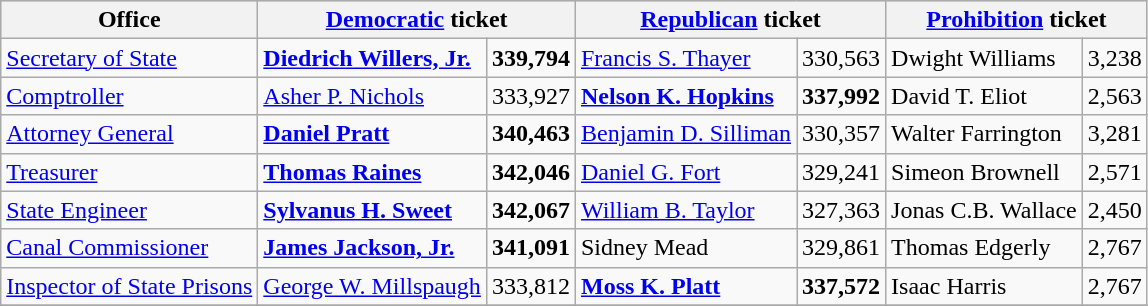<table class=wikitable>
<tr bgcolor=lightgrey>
<th>Office</th>
<th colspan="2" ><a href='#'>Democratic</a> ticket</th>
<th colspan="2" ><a href='#'>Republican</a> ticket</th>
<th colspan="2" ><a href='#'>Prohibition</a> ticket</th>
</tr>
<tr>
<td><a href='#'>Secretary of State</a></td>
<td><strong><a href='#'>Diedrich Willers, Jr.</a></strong></td>
<td align="right"><strong>339,794</strong></td>
<td><a href='#'>Francis S. Thayer</a></td>
<td align="right">330,563</td>
<td>Dwight Williams</td>
<td align="right">3,238</td>
</tr>
<tr>
<td><a href='#'>Comptroller</a></td>
<td><a href='#'>Asher P. Nichols</a></td>
<td align="right">333,927</td>
<td><strong><a href='#'>Nelson K. Hopkins</a></strong></td>
<td align="right"><strong>337,992</strong></td>
<td>David T. Eliot</td>
<td align="right">2,563</td>
</tr>
<tr>
<td><a href='#'>Attorney General</a></td>
<td><strong><a href='#'>Daniel Pratt</a></strong></td>
<td align="right"><strong>340,463</strong></td>
<td><a href='#'>Benjamin D. Silliman</a></td>
<td align="right">330,357</td>
<td>Walter Farrington</td>
<td align="right">3,281</td>
</tr>
<tr>
<td><a href='#'>Treasurer</a></td>
<td><strong><a href='#'>Thomas Raines</a></strong></td>
<td align="right"><strong>342,046</strong></td>
<td><a href='#'>Daniel G. Fort</a></td>
<td align="right">329,241</td>
<td>Simeon Brownell</td>
<td align="right">2,571</td>
</tr>
<tr>
<td><a href='#'>State Engineer</a></td>
<td><strong><a href='#'>Sylvanus H. Sweet</a></strong></td>
<td align="right"><strong>342,067</strong></td>
<td><a href='#'>William B. Taylor</a></td>
<td align="right">327,363</td>
<td>Jonas C.B. Wallace</td>
<td align="right">2,450</td>
</tr>
<tr>
<td><a href='#'>Canal Commissioner</a></td>
<td><strong><a href='#'>James Jackson, Jr.</a></strong></td>
<td align="right"><strong>341,091</strong></td>
<td>Sidney Mead</td>
<td align="right">329,861</td>
<td>Thomas Edgerly</td>
<td align="right">2,767</td>
</tr>
<tr>
<td><a href='#'>Inspector of State Prisons</a></td>
<td><a href='#'>George W. Millspaugh</a></td>
<td align="right">333,812</td>
<td><strong><a href='#'>Moss K. Platt</a></strong></td>
<td align="right"><strong>337,572</strong></td>
<td>Isaac Harris</td>
<td align="right">2,767</td>
</tr>
<tr>
</tr>
</table>
